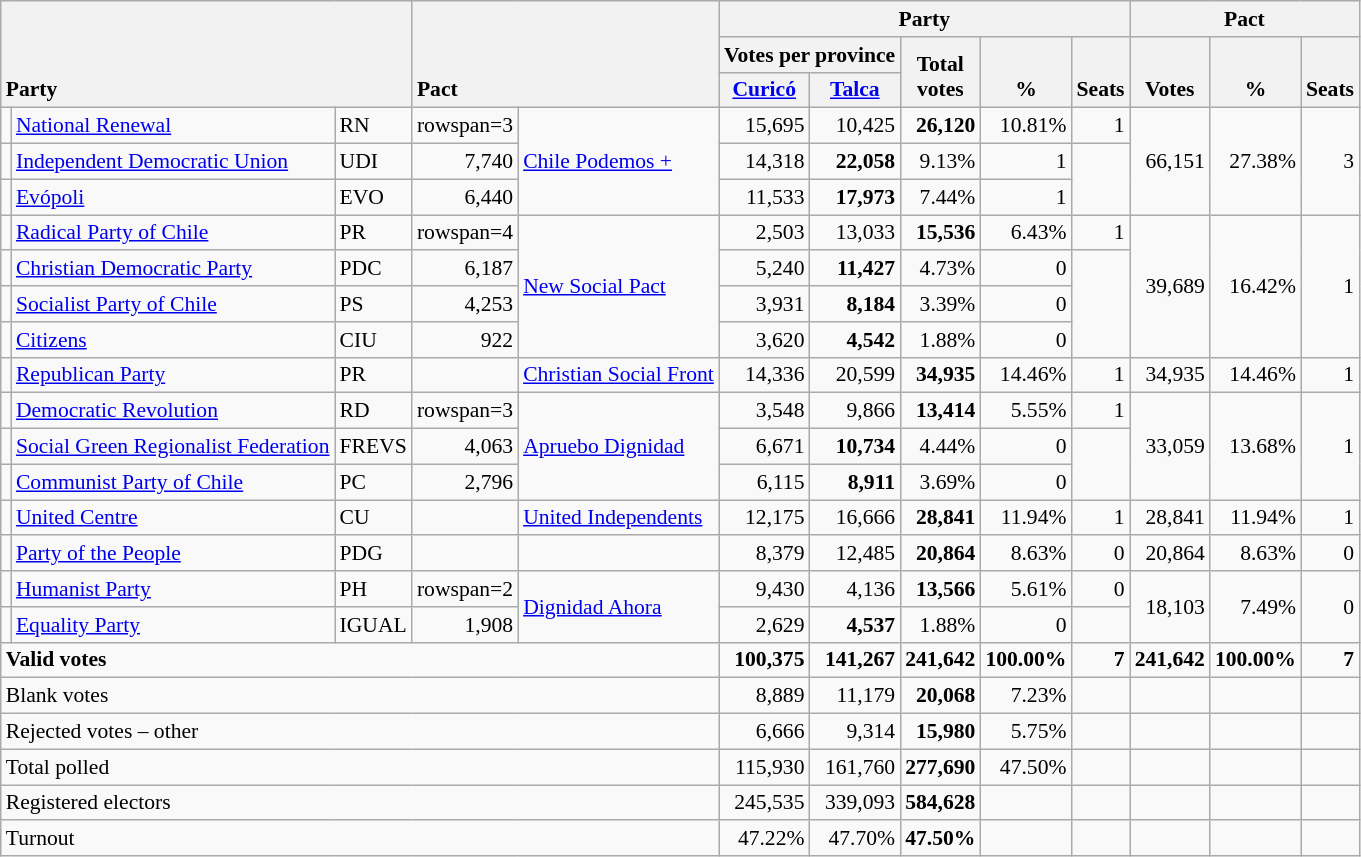<table class="wikitable" border="1" style="font-size:90%; text-align:right; white-space: nowrap;">
<tr>
<th style="text-align:left;" valign=bottom rowspan=3 colspan=3>Party</th>
<th style="text-align:left;" valign=bottom rowspan=3 colspan=2>Pact</th>
<th colspan=5>Party</th>
<th colspan=3>Pact</th>
</tr>
<tr>
<th colspan=2>Votes per province</th>
<th align=center valign=bottom rowspan=2 width="40">Total<br>votes</th>
<th align=center valign=bottom rowspan=2 width="40">%</th>
<th align=center valign=bottom rowspan=2>Seats</th>
<th align=center valign=bottom rowspan=2 width="40">Votes</th>
<th align=center valign=bottom rowspan=2 width="40">%</th>
<th align=center valign=bottom rowspan=2>Seats</th>
</tr>
<tr>
<th align=center valign=bottom width="40"><a href='#'>Curicó</a></th>
<th align=center valign=bottom width="40"><a href='#'>Talca</a></th>
</tr>
<tr>
<td></td>
<td align=left><a href='#'>National Renewal</a></td>
<td align=left>RN</td>
<td>rowspan=3 </td>
<td rowspan=3 align=left><a href='#'>Chile Podemos +</a></td>
<td>15,695</td>
<td>10,425</td>
<td><strong>26,120</strong></td>
<td>10.81%</td>
<td>1</td>
<td rowspan=3>66,151</td>
<td rowspan=3>27.38%</td>
<td rowspan=3>3</td>
</tr>
<tr>
<td></td>
<td align=left><a href='#'>Independent Democratic Union</a></td>
<td align=left>UDI</td>
<td>7,740</td>
<td>14,318</td>
<td><strong>22,058</strong></td>
<td>9.13%</td>
<td>1</td>
</tr>
<tr>
<td></td>
<td align=left><a href='#'>Evópoli</a></td>
<td align=left>EVO</td>
<td>6,440</td>
<td>11,533</td>
<td><strong>17,973</strong></td>
<td>7.44%</td>
<td>1</td>
</tr>
<tr>
<td></td>
<td align=left><a href='#'>Radical Party of Chile</a></td>
<td align=left>PR</td>
<td>rowspan=4 </td>
<td rowspan=4 align=left><a href='#'>New Social Pact</a></td>
<td>2,503</td>
<td>13,033</td>
<td><strong>15,536</strong></td>
<td>6.43%</td>
<td>1</td>
<td rowspan=4>39,689</td>
<td rowspan=4>16.42%</td>
<td rowspan=4>1</td>
</tr>
<tr>
<td></td>
<td align=left><a href='#'>Christian Democratic Party</a></td>
<td align=left>PDC</td>
<td>6,187</td>
<td>5,240</td>
<td><strong>11,427</strong></td>
<td>4.73%</td>
<td>0</td>
</tr>
<tr>
<td></td>
<td align=left><a href='#'>Socialist Party of Chile</a></td>
<td align=left>PS</td>
<td>4,253</td>
<td>3,931</td>
<td><strong>8,184</strong></td>
<td>3.39%</td>
<td>0</td>
</tr>
<tr>
<td></td>
<td align=left><a href='#'>Citizens</a></td>
<td align=left>CIU</td>
<td>922</td>
<td>3,620</td>
<td><strong>4,542</strong></td>
<td>1.88%</td>
<td>0</td>
</tr>
<tr>
<td></td>
<td align=left><a href='#'>Republican Party</a></td>
<td align=left>PR</td>
<td></td>
<td align=left><a href='#'>Christian Social Front</a></td>
<td>14,336</td>
<td>20,599</td>
<td><strong>34,935</strong></td>
<td>14.46%</td>
<td>1</td>
<td>34,935</td>
<td>14.46%</td>
<td>1</td>
</tr>
<tr>
<td></td>
<td align=left><a href='#'>Democratic Revolution</a></td>
<td align=left>RD</td>
<td>rowspan=3 </td>
<td rowspan=3 align=left><a href='#'>Apruebo Dignidad</a></td>
<td>3,548</td>
<td>9,866</td>
<td><strong>13,414</strong></td>
<td>5.55%</td>
<td>1</td>
<td rowspan=3>33,059</td>
<td rowspan=3>13.68%</td>
<td rowspan=3>1</td>
</tr>
<tr>
<td></td>
<td align=left><a href='#'>Social Green Regionalist Federation</a></td>
<td align=left>FREVS</td>
<td>4,063</td>
<td>6,671</td>
<td><strong>10,734</strong></td>
<td>4.44%</td>
<td>0</td>
</tr>
<tr>
<td></td>
<td align=left><a href='#'>Communist Party of Chile</a></td>
<td align=left>PC</td>
<td>2,796</td>
<td>6,115</td>
<td><strong>8,911</strong></td>
<td>3.69%</td>
<td>0</td>
</tr>
<tr>
<td></td>
<td align=left><a href='#'>United Centre</a></td>
<td align=left>CU</td>
<td></td>
<td align=left><a href='#'>United Independents</a></td>
<td>12,175</td>
<td>16,666</td>
<td><strong>28,841</strong></td>
<td>11.94%</td>
<td>1</td>
<td>28,841</td>
<td>11.94%</td>
<td>1</td>
</tr>
<tr>
<td></td>
<td align=left><a href='#'>Party of the People</a></td>
<td align=left>PDG</td>
<td></td>
<td></td>
<td>8,379</td>
<td>12,485</td>
<td><strong>20,864</strong></td>
<td>8.63%</td>
<td>0</td>
<td>20,864</td>
<td>8.63%</td>
<td>0</td>
</tr>
<tr>
<td></td>
<td align=left><a href='#'>Humanist Party</a></td>
<td align=left>PH</td>
<td>rowspan=2 </td>
<td rowspan=2 align=left><a href='#'>Dignidad Ahora</a></td>
<td>9,430</td>
<td>4,136</td>
<td><strong>13,566</strong></td>
<td>5.61%</td>
<td>0</td>
<td rowspan=2>18,103</td>
<td rowspan=2>7.49%</td>
<td rowspan=2>0</td>
</tr>
<tr>
<td></td>
<td align=left><a href='#'>Equality Party</a></td>
<td align=left>IGUAL</td>
<td>1,908</td>
<td>2,629</td>
<td><strong>4,537</strong></td>
<td>1.88%</td>
<td>0</td>
</tr>
<tr style="font-weight:bold">
<td align=left colspan=5>Valid votes</td>
<td>100,375</td>
<td>141,267</td>
<td>241,642</td>
<td>100.00%</td>
<td>7</td>
<td>241,642</td>
<td>100.00%</td>
<td>7</td>
</tr>
<tr>
<td align=left colspan=5>Blank votes</td>
<td>8,889</td>
<td>11,179</td>
<td><strong>20,068</strong></td>
<td>7.23%</td>
<td></td>
<td></td>
<td></td>
<td></td>
</tr>
<tr>
<td align=left colspan=5>Rejected votes – other</td>
<td>6,666</td>
<td>9,314</td>
<td><strong>15,980</strong></td>
<td>5.75%</td>
<td></td>
<td></td>
<td></td>
<td></td>
</tr>
<tr>
<td align=left colspan=5>Total polled</td>
<td>115,930</td>
<td>161,760</td>
<td><strong>277,690</strong></td>
<td>47.50%</td>
<td></td>
<td></td>
<td></td>
<td></td>
</tr>
<tr>
<td align=left colspan=5>Registered electors</td>
<td>245,535</td>
<td>339,093</td>
<td><strong>584,628</strong></td>
<td></td>
<td></td>
<td></td>
<td></td>
<td></td>
</tr>
<tr>
<td align=left colspan=5>Turnout</td>
<td>47.22%</td>
<td>47.70%</td>
<td><strong>47.50%</strong></td>
<td></td>
<td></td>
<td></td>
<td></td>
<td></td>
</tr>
</table>
